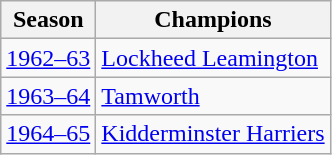<table class="wikitable" style="text-align: left">
<tr>
<th>Season</th>
<th>Champions</th>
</tr>
<tr>
<td><a href='#'>1962–63</a></td>
<td><a href='#'>Lockheed Leamington</a></td>
</tr>
<tr>
<td><a href='#'>1963–64</a></td>
<td><a href='#'>Tamworth</a></td>
</tr>
<tr>
<td><a href='#'>1964–65</a></td>
<td><a href='#'>Kidderminster Harriers</a></td>
</tr>
</table>
